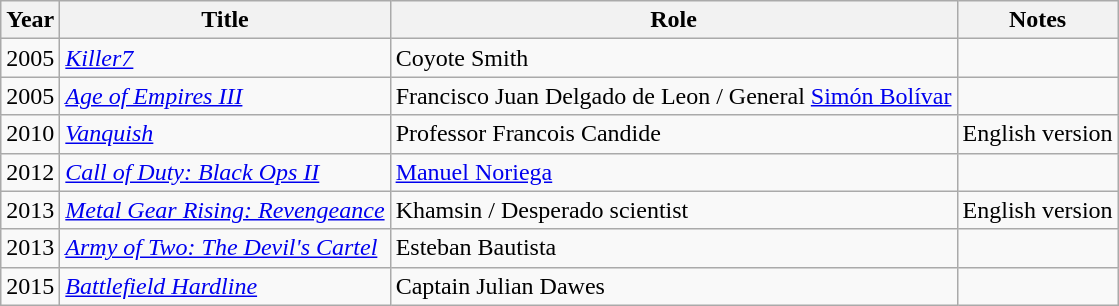<table class="wikitable sortable">
<tr>
<th>Year</th>
<th>Title</th>
<th>Role</th>
<th>Notes</th>
</tr>
<tr>
<td>2005</td>
<td><em><a href='#'>Killer7</a></em></td>
<td>Coyote Smith</td>
<td></td>
</tr>
<tr>
<td>2005</td>
<td><em><a href='#'>Age of Empires III</a></em></td>
<td>Francisco Juan Delgado de Leon / General <a href='#'>Simón Bolívar</a></td>
<td></td>
</tr>
<tr>
<td>2010</td>
<td><em><a href='#'>Vanquish</a></em></td>
<td>Professor Francois Candide</td>
<td>English version</td>
</tr>
<tr>
<td>2012</td>
<td><em><a href='#'>Call of Duty: Black Ops II</a></em></td>
<td><a href='#'>Manuel Noriega</a></td>
<td></td>
</tr>
<tr>
<td>2013</td>
<td><em><a href='#'>Metal Gear Rising: Revengeance</a></em></td>
<td>Khamsin / Desperado scientist</td>
<td>English version</td>
</tr>
<tr>
<td>2013</td>
<td><em><a href='#'>Army of Two: The Devil's Cartel</a></em></td>
<td>Esteban Bautista</td>
<td></td>
</tr>
<tr>
<td>2015</td>
<td><em><a href='#'>Battlefield Hardline</a></em></td>
<td>Captain Julian Dawes</td>
<td></td>
</tr>
</table>
